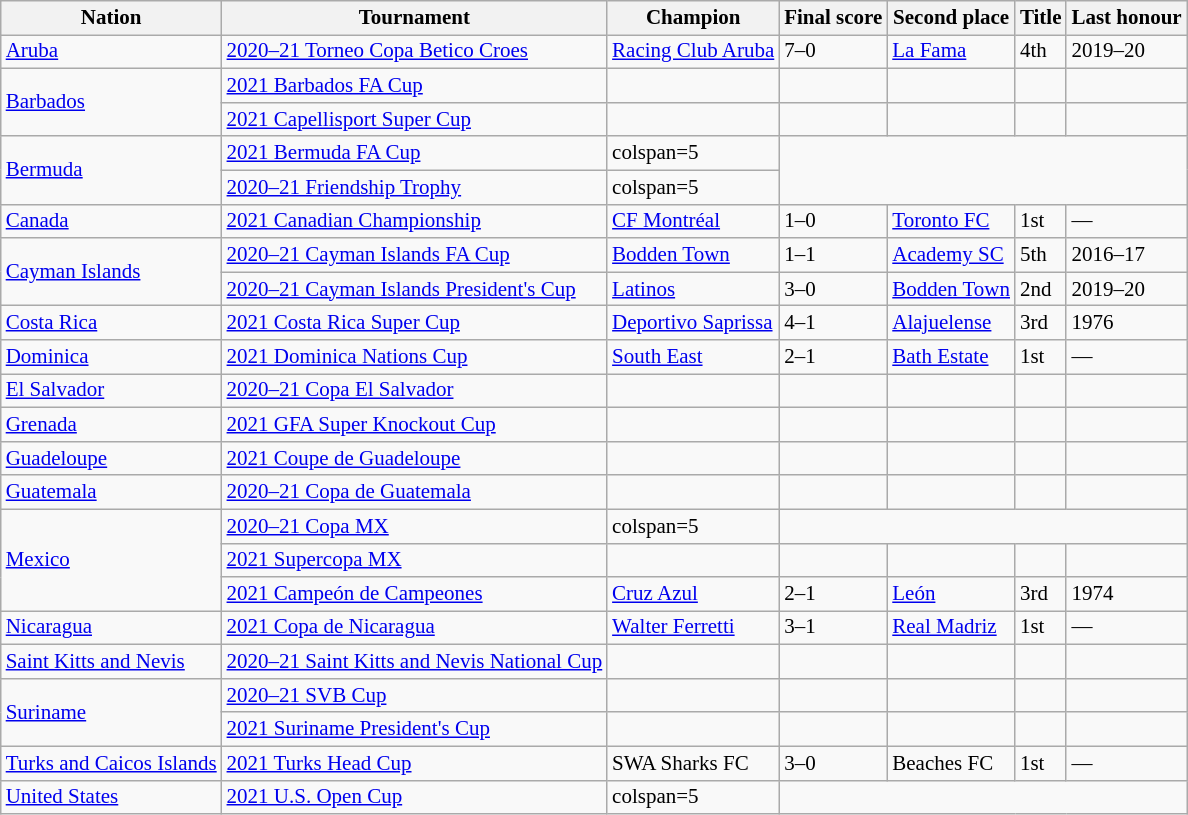<table class=wikitable style="font-size:14px">
<tr>
<th>Nation</th>
<th>Tournament</th>
<th>Champion</th>
<th>Final score</th>
<th>Second place</th>
<th data-sort-type="number">Title</th>
<th>Last honour</th>
</tr>
<tr>
<td> <a href='#'>Aruba</a></td>
<td><a href='#'>2020–21 Torneo Copa Betico Croes</a></td>
<td><a href='#'>Racing Club Aruba</a></td>
<td>7–0</td>
<td><a href='#'>La Fama</a></td>
<td>4th</td>
<td>2019–20</td>
</tr>
<tr>
<td rowspan="2"> <a href='#'>Barbados</a></td>
<td><a href='#'>2021 Barbados FA Cup</a></td>
<td></td>
<td></td>
<td></td>
<td></td>
<td></td>
</tr>
<tr>
<td><a href='#'>2021 Capellisport Super Cup</a></td>
<td></td>
<td></td>
<td></td>
<td></td>
<td></td>
</tr>
<tr>
<td rowspan="2"> <a href='#'>Bermuda</a></td>
<td><a href='#'>2021 Bermuda FA Cup</a></td>
<td>colspan=5 </td>
</tr>
<tr>
<td><a href='#'>2020–21 Friendship Trophy</a></td>
<td>colspan=5 </td>
</tr>
<tr>
<td> <a href='#'>Canada</a></td>
<td><a href='#'>2021 Canadian Championship</a></td>
<td><a href='#'>CF Montréal</a></td>
<td>1–0</td>
<td><a href='#'>Toronto FC</a></td>
<td>1st</td>
<td>—</td>
</tr>
<tr>
<td rowspan="2"> <a href='#'>Cayman Islands</a></td>
<td><a href='#'>2020–21 Cayman Islands FA Cup</a></td>
<td><a href='#'>Bodden Town</a></td>
<td>1–1 </td>
<td><a href='#'>Academy SC</a></td>
<td>5th</td>
<td>2016–17</td>
</tr>
<tr>
<td><a href='#'>2020–21 Cayman Islands President's Cup</a></td>
<td><a href='#'>Latinos</a></td>
<td>3–0</td>
<td><a href='#'>Bodden Town</a></td>
<td>2nd</td>
<td>2019–20</td>
</tr>
<tr>
<td> <a href='#'>Costa Rica</a></td>
<td><a href='#'>2021 Costa Rica Super Cup</a></td>
<td><a href='#'>Deportivo Saprissa</a></td>
<td>4–1</td>
<td><a href='#'>Alajuelense</a></td>
<td>3rd</td>
<td>1976</td>
</tr>
<tr>
<td> <a href='#'>Dominica</a></td>
<td><a href='#'>2021 Dominica Nations Cup</a></td>
<td><a href='#'>South East</a></td>
<td>2–1</td>
<td><a href='#'>Bath Estate</a></td>
<td>1st</td>
<td>—</td>
</tr>
<tr>
<td> <a href='#'>El Salvador</a></td>
<td><a href='#'>2020–21 Copa El Salvador</a></td>
<td></td>
<td></td>
<td></td>
<td></td>
<td></td>
</tr>
<tr>
<td> <a href='#'>Grenada</a></td>
<td><a href='#'>2021 GFA Super Knockout Cup</a></td>
<td></td>
<td></td>
<td></td>
<td></td>
<td></td>
</tr>
<tr>
<td> <a href='#'>Guadeloupe</a></td>
<td><a href='#'>2021 Coupe de Guadeloupe</a></td>
<td></td>
<td></td>
<td></td>
<td></td>
<td></td>
</tr>
<tr>
<td> <a href='#'>Guatemala</a></td>
<td><a href='#'>2020–21 Copa de Guatemala</a></td>
<td></td>
<td></td>
<td></td>
<td></td>
<td></td>
</tr>
<tr>
<td rowspan="3"> <a href='#'>Mexico</a></td>
<td><a href='#'>2020–21 Copa MX</a></td>
<td>colspan=5 </td>
</tr>
<tr>
<td><a href='#'>2021 Supercopa MX</a></td>
<td></td>
<td></td>
<td></td>
<td></td>
<td></td>
</tr>
<tr>
<td><a href='#'>2021 Campeón de Campeones</a></td>
<td><a href='#'>Cruz Azul</a></td>
<td>2–1</td>
<td><a href='#'>León</a></td>
<td>3rd</td>
<td>1974</td>
</tr>
<tr>
<td> <a href='#'>Nicaragua</a></td>
<td><a href='#'>2021 Copa de Nicaragua</a></td>
<td><a href='#'>Walter Ferretti</a></td>
<td>3–1</td>
<td><a href='#'>Real Madriz</a></td>
<td>1st</td>
<td>—</td>
</tr>
<tr>
<td> <a href='#'>Saint Kitts and Nevis</a></td>
<td><a href='#'>2020–21 Saint Kitts and Nevis National Cup</a></td>
<td></td>
<td></td>
<td></td>
<td></td>
<td></td>
</tr>
<tr>
<td rowspan="2"> <a href='#'>Suriname</a></td>
<td><a href='#'>2020–21 SVB Cup</a></td>
<td></td>
<td></td>
<td></td>
<td></td>
<td></td>
</tr>
<tr>
<td><a href='#'>2021 Suriname President's Cup</a></td>
<td></td>
<td></td>
<td></td>
<td></td>
<td></td>
</tr>
<tr>
<td> <a href='#'>Turks and Caicos Islands</a></td>
<td><a href='#'>2021 Turks Head Cup</a></td>
<td>SWA Sharks FC</td>
<td>3–0</td>
<td>Beaches FC</td>
<td>1st</td>
<td>—</td>
</tr>
<tr>
<td> <a href='#'>United States</a></td>
<td><a href='#'>2021 U.S. Open Cup</a></td>
<td>colspan=5 </td>
</tr>
</table>
